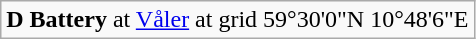<table class="wikitable borderless">
<tr valign="top">
<td><strong>D Battery</strong> at <a href='#'>Våler</a> at grid 59°30'0"N 10°48'6"E</td>
</tr>
</table>
